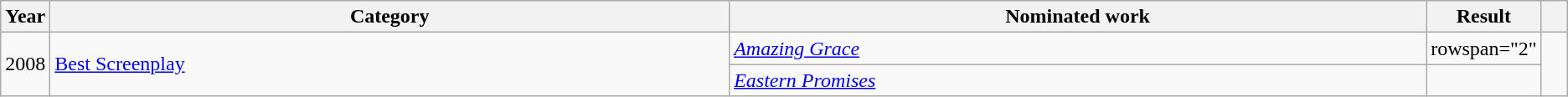<table class="wikitable sortable">
<tr>
<th scope="col" style="width:1em;">Year</th>
<th scope="col" style="width:39em;">Category</th>
<th scope="col" style="width:40em;">Nominated work</th>
<th scope="col" style="width:5em;">Result</th>
<th scope="col" style="width:1em;"class="unsortable"></th>
</tr>
<tr>
<td rowspan="2">2008</td>
<td rowspan="2"><a href='#'>Best Screenplay</a></td>
<td><em><a href='#'>Amazing Grace</a></em></td>
<td>rowspan="2" </td>
<td rowspan="2"></td>
</tr>
<tr>
<td><em><a href='#'>Eastern Promises</a></em></td>
</tr>
</table>
